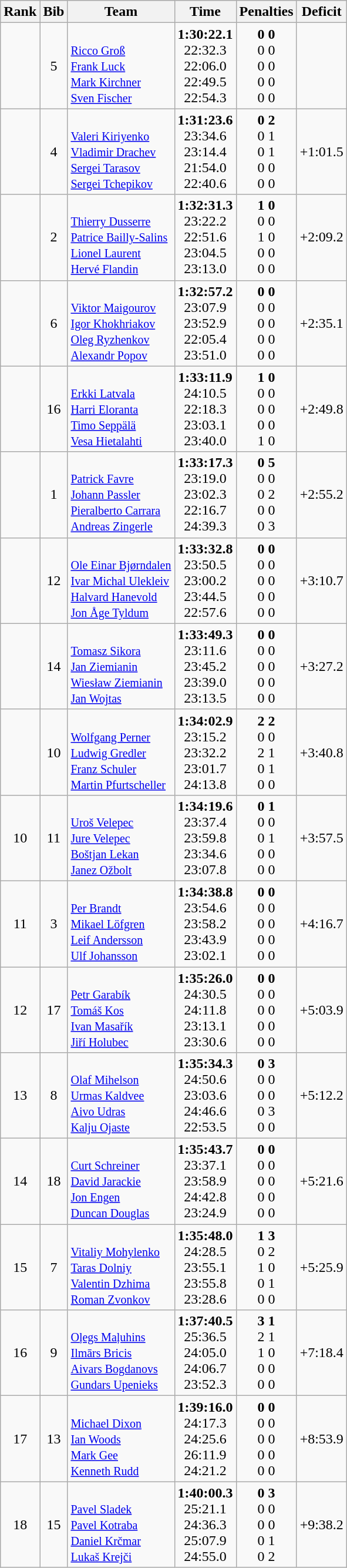<table class="wikitable sortable" style="text-align:center">
<tr bgcolor="#efefef">
<th>Rank</th>
<th>Bib</th>
<th>Team</th>
<th>Time</th>
<th>Penalties</th>
<th>Deficit</th>
</tr>
<tr>
<td></td>
<td>5</td>
<td align=left><br><small><a href='#'>Ricco Groß</a><br><a href='#'>Frank Luck</a><br><a href='#'>Mark Kirchner</a><br><a href='#'>Sven Fischer</a></small></td>
<td><strong>1:30:22.1</strong><br>22:32.3<br>22:06.0<br>22:49.5<br>22:54.3</td>
<td><strong>0 0</strong><br>0 0<br>0 0<br>0 0<br>0 0</td>
<td></td>
</tr>
<tr>
<td></td>
<td>4</td>
<td align=left><br><small><a href='#'>Valeri Kiriyenko</a><br><a href='#'>Vladimir Drachev</a><br><a href='#'>Sergei Tarasov</a><br><a href='#'>Sergei Tchepikov</a></small></td>
<td><strong>1:31:23.6</strong><br>23:34.6<br>23:14.4<br>21:54.0<br>22:40.6</td>
<td><strong>0 2</strong><br>0 1<br>0 1<br>0 0<br>0 0</td>
<td>+1:01.5</td>
</tr>
<tr>
<td></td>
<td>2</td>
<td align=left><br><small><a href='#'>Thierry Dusserre</a><br><a href='#'>Patrice Bailly-Salins</a><br><a href='#'>Lionel Laurent</a><br><a href='#'>Hervé Flandin</a></small></td>
<td><strong>1:32:31.3</strong><br>23:22.2<br>22:51.6<br>23:04.5<br>23:13.0</td>
<td><strong>1 0</strong><br>0 0<br>1 0<br>0 0<br>0 0</td>
<td>+2:09.2</td>
</tr>
<tr>
<td></td>
<td>6</td>
<td align=left><br><small><a href='#'>Viktor Maigourov</a><br><a href='#'>Igor Khokhriakov</a><br><a href='#'>Oleg Ryzhenkov</a><br><a href='#'>Alexandr Popov</a></small></td>
<td><strong>1:32:57.2</strong><br>23:07.9<br>23:52.9<br>22:05.4<br>23:51.0</td>
<td><strong>0 0</strong><br>0 0<br>0 0<br>0 0<br>0 0</td>
<td>+2:35.1</td>
</tr>
<tr>
<td></td>
<td>16</td>
<td align=left><br><small><a href='#'>Erkki Latvala</a><br><a href='#'>Harri Eloranta</a><br><a href='#'>Timo Seppälä</a><br><a href='#'>Vesa Hietalahti</a></small></td>
<td><strong>1:33:11.9</strong><br>24:10.5<br>22:18.3<br>23:03.1<br>23:40.0</td>
<td><strong>1 0</strong><br>0 0<br>0 0<br>0 0<br>1 0</td>
<td>+2:49.8</td>
</tr>
<tr>
<td></td>
<td>1</td>
<td align=left><br><small><a href='#'>Patrick Favre</a><br><a href='#'>Johann Passler</a><br><a href='#'>Pieralberto Carrara</a><br><a href='#'>Andreas Zingerle</a></small></td>
<td><strong>1:33:17.3</strong><br>23:19.0<br>23:02.3<br>22:16.7<br>24:39.3</td>
<td><strong>0 5</strong><br>0 0<br>0 2<br>0 0<br>0 3</td>
<td>+2:55.2</td>
</tr>
<tr>
<td></td>
<td>12</td>
<td align=left><br><small><a href='#'>Ole Einar Bjørndalen</a><br><a href='#'>Ivar Michal Ulekleiv</a><br><a href='#'>Halvard Hanevold</a><br><a href='#'>Jon Åge Tyldum</a></small></td>
<td><strong>1:33:32.8</strong><br>23:50.5<br>23:00.2<br>23:44.5<br>22:57.6</td>
<td><strong>0 0</strong><br>0 0<br>0 0<br>0 0<br>0 0</td>
<td>+3:10.7</td>
</tr>
<tr>
<td></td>
<td>14</td>
<td align=left><br><small><a href='#'>Tomasz Sikora</a><br><a href='#'>Jan Ziemianin</a><br><a href='#'>Wiesław Ziemianin</a><br><a href='#'>Jan Wojtas</a></small></td>
<td><strong>1:33:49.3</strong><br>23:11.6<br>23:45.2<br>23:39.0<br>23:13.5</td>
<td><strong>0 0</strong><br>0 0<br>0 0<br>0 0<br>0 0</td>
<td>+3:27.2</td>
</tr>
<tr>
<td></td>
<td>10</td>
<td align=left><br><small><a href='#'>Wolfgang Perner</a><br><a href='#'>Ludwig Gredler</a><br><a href='#'>Franz Schuler</a><br><a href='#'>Martin Pfurtscheller</a></small></td>
<td><strong>1:34:02.9</strong><br>23:15.2<br>23:32.2<br>23:01.7<br>24:13.8</td>
<td><strong>2 2</strong><br>0 0<br>2 1<br>0 1<br>0 0</td>
<td>+3:40.8</td>
</tr>
<tr>
<td>10</td>
<td>11</td>
<td align=left><br><small><a href='#'>Uroš Velepec</a><br><a href='#'>Jure Velepec</a><br><a href='#'>Boštjan Lekan</a><br><a href='#'>Janez Ožbolt</a></small></td>
<td><strong>1:34:19.6</strong><br>23:37.4<br>23:59.8<br>23:34.6<br>23:07.8</td>
<td><strong>0 1</strong><br>0 0<br>0 1<br>0 0<br>0 0</td>
<td>+3:57.5</td>
</tr>
<tr>
<td>11</td>
<td>3</td>
<td align=left><br><small><a href='#'>Per Brandt</a><br><a href='#'>Mikael Löfgren</a><br><a href='#'>Leif Andersson</a><br><a href='#'>Ulf Johansson</a></small></td>
<td><strong>1:34:38.8</strong><br>23:54.6<br>23:58.2<br>23:43.9<br>23:02.1</td>
<td><strong>0 0</strong><br>0 0<br>0 0<br>0 0<br>0 0</td>
<td>+4:16.7</td>
</tr>
<tr>
<td>12</td>
<td>17</td>
<td align=left><br><small><a href='#'>Petr Garabík</a><br><a href='#'>Tomáš Kos</a><br><a href='#'>Ivan Masařík</a><br><a href='#'>Jiří Holubec</a></small></td>
<td><strong>1:35:26.0</strong><br>24:30.5<br>24:11.8<br>23:13.1<br>23:30.6</td>
<td><strong>0 0</strong><br>0 0<br>0 0<br>0 0<br>0 0</td>
<td>+5:03.9</td>
</tr>
<tr>
<td>13</td>
<td>8</td>
<td align=left><br><small><a href='#'>Olaf Mihelson</a><br><a href='#'>Urmas Kaldvee</a><br><a href='#'>Aivo Udras</a><br><a href='#'>Kalju Ojaste</a></small></td>
<td><strong>1:35:34.3</strong><br>24:50.6<br>23:03.6<br>24:46.6<br>22:53.5</td>
<td><strong>0 3</strong><br>0 0<br>0 0<br>0 3<br>0 0</td>
<td>+5:12.2</td>
</tr>
<tr>
<td>14</td>
<td>18</td>
<td align=left><br><small><a href='#'>Curt Schreiner</a><br><a href='#'>David Jarackie</a><br><a href='#'>Jon Engen</a><br><a href='#'>Duncan Douglas</a></small></td>
<td><strong>1:35:43.7</strong><br>23:37.1<br>23:58.9<br>24:42.8<br>23:24.9</td>
<td><strong>0 0</strong><br>0 0<br>0 0<br>0 0<br>0 0</td>
<td>+5:21.6</td>
</tr>
<tr>
<td>15</td>
<td>7</td>
<td align=left><br><small><a href='#'>Vitaliy Mohylenko</a><br><a href='#'>Taras Dolniy</a><br><a href='#'>Valentin Dzhima</a><br><a href='#'>Roman Zvonkov</a></small></td>
<td><strong>1:35:48.0</strong><br>24:28.5<br>23:55.1<br>23:55.8<br>23:28.6</td>
<td><strong>1 3</strong><br>0 2<br>1 0<br>0 1<br>0 0</td>
<td>+5:25.9</td>
</tr>
<tr>
<td>16</td>
<td>9</td>
<td align=left><br><small><a href='#'>Oļegs Maļuhins</a><br><a href='#'>Ilmārs Bricis</a><br><a href='#'>Aivars Bogdanovs</a><br><a href='#'>Gundars Upenieks</a></small></td>
<td><strong>1:37:40.5</strong><br>25:36.5<br>24:05.0<br>24:06.7<br>23:52.3</td>
<td><strong>3 1</strong><br>2 1<br>1 0<br>0 0<br>0 0</td>
<td>+7:18.4</td>
</tr>
<tr>
<td>17</td>
<td>13</td>
<td align=left><br><small><a href='#'>Michael Dixon</a><br><a href='#'>Ian Woods</a><br><a href='#'>Mark Gee</a><br><a href='#'>Kenneth Rudd</a></small></td>
<td><strong>1:39:16.0</strong><br>24:17.3<br>24:25.6<br>26:11.9<br>24:21.2</td>
<td><strong>0 0</strong><br>0 0<br>0 0<br>0 0<br>0 0</td>
<td>+8:53.9</td>
</tr>
<tr>
<td>18</td>
<td>15</td>
<td align=left><br><small><a href='#'>Pavel Sladek</a><br><a href='#'>Pavel Kotraba</a><br><a href='#'>Daniel Krčmar</a><br><a href='#'>Lukaš Krejči</a></small></td>
<td><strong>1:40:00.3</strong><br>25:21.1<br>24:36.3<br>25:07.9<br>24:55.0</td>
<td><strong>0 3</strong><br>0 0<br>0 0<br>0 1<br>0 2</td>
<td>+9:38.2</td>
</tr>
</table>
